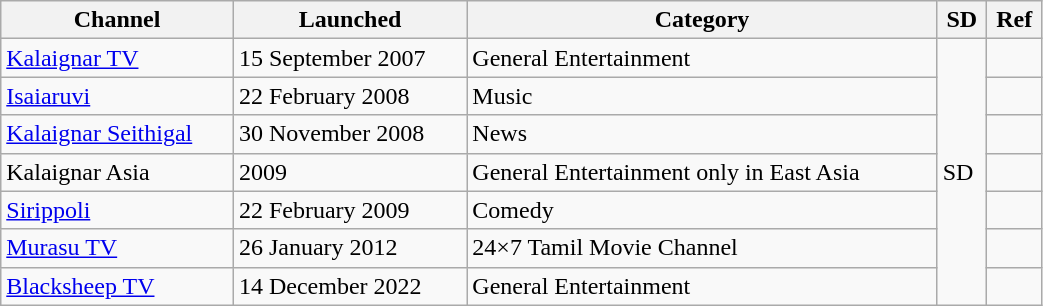<table class="wikitable" width="55%">
<tr>
<th>Channel</th>
<th>Launched</th>
<th>Category</th>
<th>SD</th>
<th>Ref</th>
</tr>
<tr>
<td><a href='#'>Kalaignar TV</a></td>
<td>15 September 2007</td>
<td>General Entertainment</td>
<td rowspan="7">SD</td>
<td></td>
</tr>
<tr>
<td><a href='#'>Isaiaruvi</a></td>
<td>22 February 2008</td>
<td>Music</td>
<td></td>
</tr>
<tr>
<td><a href='#'>Kalaignar Seithigal</a></td>
<td>30 November 2008</td>
<td>News</td>
<td></td>
</tr>
<tr>
<td>Kalaignar Asia</td>
<td>2009</td>
<td>General Entertainment only in East Asia</td>
<td></td>
</tr>
<tr>
<td><a href='#'>Sirippoli</a></td>
<td>22 February 2009</td>
<td>Comedy</td>
<td></td>
</tr>
<tr>
<td><a href='#'>Murasu TV</a></td>
<td>26 January 2012</td>
<td>24×7 Tamil Movie Channel</td>
<td></td>
</tr>
<tr>
<td><a href='#'>Blacksheep TV</a></td>
<td>14 December 2022</td>
<td>General Entertainment</td>
<td></td>
</tr>
</table>
